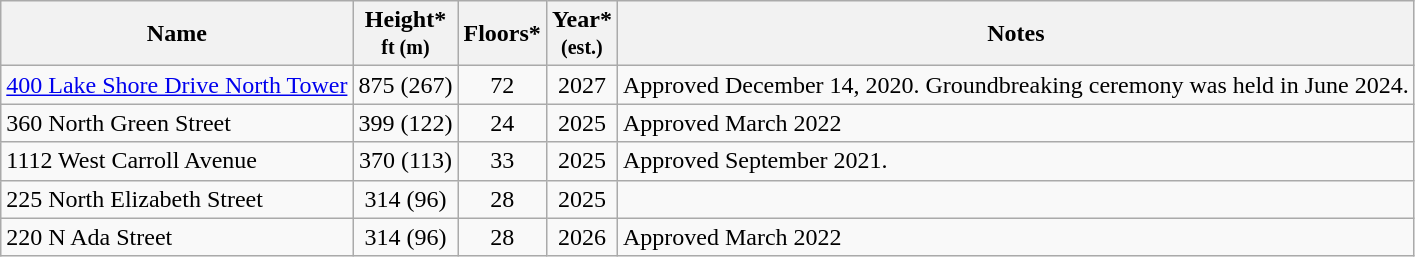<table class="wikitable sortable">
<tr>
<th>Name</th>
<th>Height*<br><small>ft (m)</small></th>
<th>Floors*</th>
<th>Year*<br><small>(est.)</small></th>
<th class="unsortable">Notes</th>
</tr>
<tr>
<td><a href='#'>400 Lake Shore Drive North Tower</a></td>
<td align="center">875 (267)</td>
<td align="center">72</td>
<td align="center">2027</td>
<td>Approved December 14, 2020. Groundbreaking ceremony was held in June 2024.</td>
</tr>
<tr>
<td>360 North Green Street</td>
<td align="center">399 (122)</td>
<td align="center">24</td>
<td align="center">2025</td>
<td>Approved March 2022</td>
</tr>
<tr>
<td>1112 West Carroll Avenue</td>
<td align="center">370 (113)</td>
<td align="center">33</td>
<td align="center">2025</td>
<td>Approved September 2021.</td>
</tr>
<tr>
<td>225 North Elizabeth Street</td>
<td align="center">314 (96)</td>
<td align="center">28</td>
<td align="center">2025</td>
<td></td>
</tr>
<tr>
<td>220 N Ada Street</td>
<td align="center">314 (96)</td>
<td align="center">28</td>
<td align="center">2026</td>
<td>Approved March 2022</td>
</tr>
</table>
